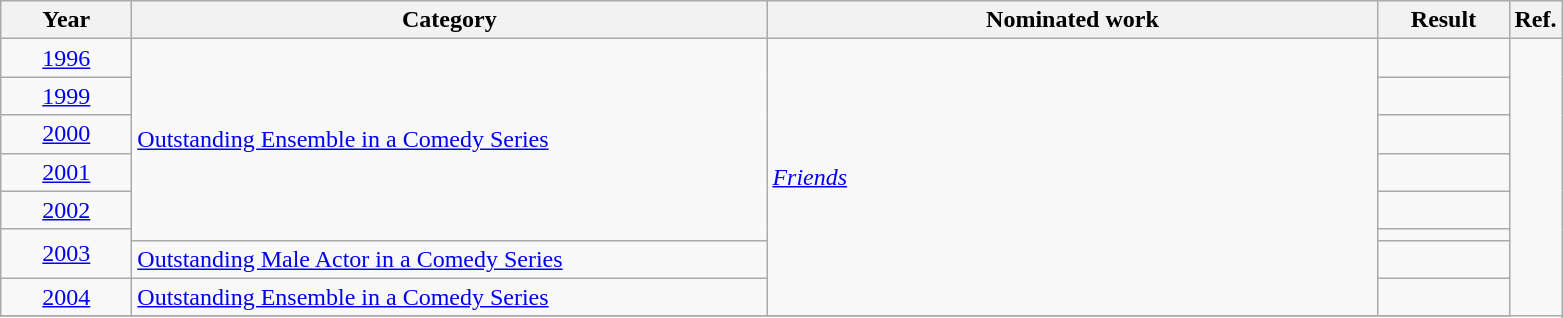<table class=wikitable>
<tr>
<th scope="col" style="width:5em;">Year</th>
<th scope="col" style="width:26em;">Category</th>
<th scope="col" style="width:25em;">Nominated work</th>
<th scope="col" style="width:5em;">Result</th>
<th>Ref.</th>
</tr>
<tr>
<td style="text-align:center;"><a href='#'>1996</a></td>
<td rowspan="6"><a href='#'>Outstanding Ensemble in a Comedy Series</a></td>
<td rowspan="8"><em><a href='#'>Friends</a></em></td>
<td></td>
<td rowspan=10></td>
</tr>
<tr>
<td style="text-align:center;"><a href='#'>1999</a></td>
<td></td>
</tr>
<tr>
<td style="text-align:center;"><a href='#'>2000</a></td>
<td></td>
</tr>
<tr>
<td style="text-align:center;"><a href='#'>2001</a></td>
<td></td>
</tr>
<tr>
<td style="text-align:center;"><a href='#'>2002</a></td>
<td></td>
</tr>
<tr>
<td style="text-align:center;", rowspan=2><a href='#'>2003</a></td>
<td></td>
</tr>
<tr>
<td><a href='#'>Outstanding Male Actor in a Comedy Series</a></td>
<td></td>
</tr>
<tr>
<td style="text-align:center;"><a href='#'>2004</a></td>
<td><a href='#'>Outstanding Ensemble in a Comedy Series</a></td>
<td></td>
</tr>
<tr>
</tr>
</table>
